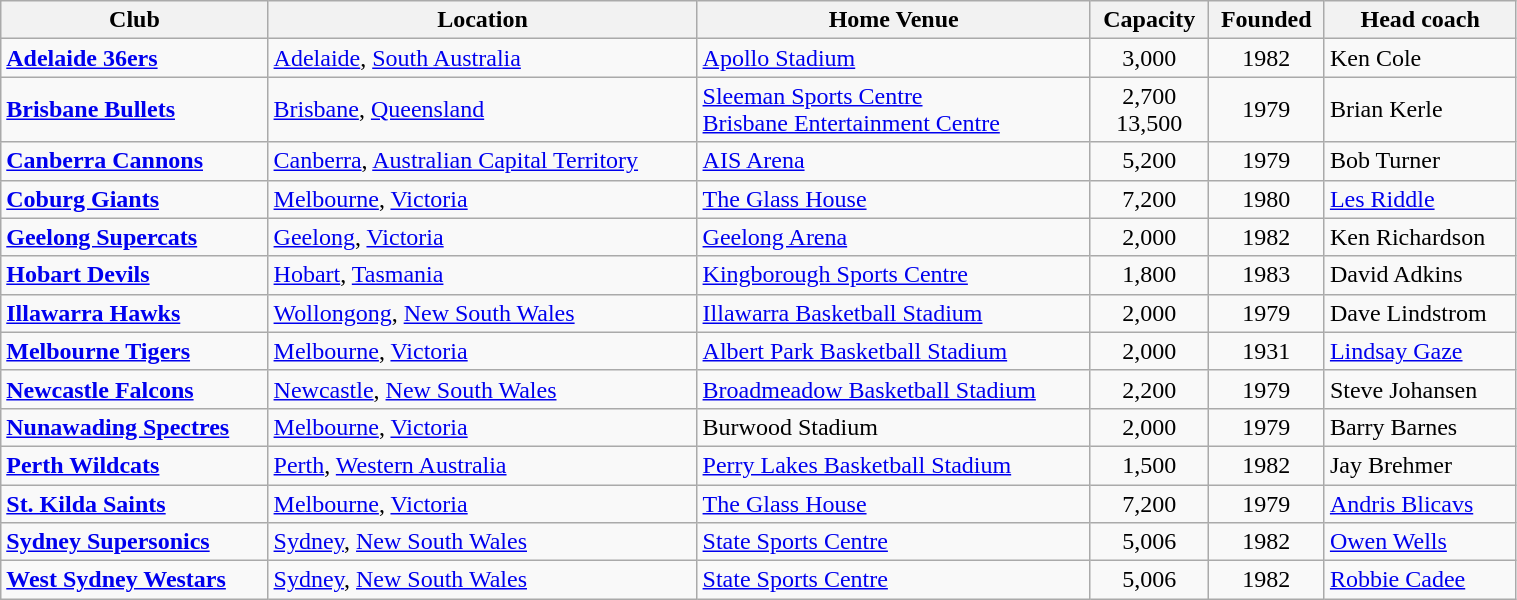<table class="wikitable sortable" style="width:80%; text-align:left">
<tr>
<th>Club</th>
<th>Location</th>
<th>Home Venue</th>
<th>Capacity</th>
<th>Founded</th>
<th>Head coach</th>
</tr>
<tr>
<td><strong><a href='#'>Adelaide 36ers</a></strong></td>
<td> <a href='#'>Adelaide</a>, <a href='#'>South Australia</a></td>
<td><a href='#'>Apollo Stadium</a></td>
<td align=center>3,000</td>
<td align=center>1982</td>
<td> Ken Cole</td>
</tr>
<tr>
<td><strong><a href='#'>Brisbane Bullets</a></strong></td>
<td> <a href='#'>Brisbane</a>, <a href='#'>Queensland</a></td>
<td><a href='#'>Sleeman Sports Centre</a><br><a href='#'>Brisbane Entertainment Centre</a></td>
<td align=center>2,700<br>13,500</td>
<td align=center>1979</td>
<td> Brian Kerle</td>
</tr>
<tr>
<td><strong><a href='#'>Canberra Cannons</a></strong></td>
<td> <a href='#'>Canberra</a>, <a href='#'>Australian Capital Territory</a></td>
<td><a href='#'>AIS Arena</a></td>
<td align=center>5,200</td>
<td align=center>1979</td>
<td> Bob Turner</td>
</tr>
<tr>
<td><strong><a href='#'>Coburg Giants</a></strong></td>
<td> <a href='#'>Melbourne</a>, <a href='#'>Victoria</a></td>
<td><a href='#'>The Glass House</a></td>
<td align=center>7,200</td>
<td align=center>1980</td>
<td> <a href='#'>Les Riddle</a></td>
</tr>
<tr>
<td><strong><a href='#'>Geelong Supercats</a></strong></td>
<td> <a href='#'>Geelong</a>, <a href='#'>Victoria</a></td>
<td><a href='#'>Geelong Arena</a></td>
<td align=center>2,000</td>
<td align=center>1982</td>
<td> Ken Richardson</td>
</tr>
<tr>
<td><strong><a href='#'>Hobart Devils</a></strong></td>
<td> <a href='#'>Hobart</a>, <a href='#'>Tasmania</a></td>
<td><a href='#'>Kingborough Sports Centre</a></td>
<td align=center>1,800</td>
<td align=center>1983</td>
<td> David Adkins</td>
</tr>
<tr>
<td><strong><a href='#'>Illawarra Hawks</a></strong></td>
<td> <a href='#'>Wollongong</a>, <a href='#'>New South Wales</a></td>
<td><a href='#'>Illawarra Basketball Stadium</a></td>
<td align=center>2,000</td>
<td align=center>1979</td>
<td> Dave Lindstrom</td>
</tr>
<tr>
<td><strong><a href='#'>Melbourne Tigers</a></strong></td>
<td> <a href='#'>Melbourne</a>, <a href='#'>Victoria</a></td>
<td><a href='#'>Albert Park Basketball Stadium</a></td>
<td align=center>2,000</td>
<td align=center>1931</td>
<td> <a href='#'>Lindsay Gaze</a></td>
</tr>
<tr>
<td><strong><a href='#'>Newcastle Falcons</a></strong></td>
<td> <a href='#'>Newcastle</a>, <a href='#'>New South Wales</a></td>
<td><a href='#'>Broadmeadow Basketball Stadium</a></td>
<td align=center>2,200</td>
<td align=center>1979</td>
<td> Steve Johansen</td>
</tr>
<tr>
<td><strong><a href='#'>Nunawading Spectres</a></strong></td>
<td> <a href='#'>Melbourne</a>, <a href='#'>Victoria</a></td>
<td>Burwood Stadium</td>
<td align=center>2,000</td>
<td align=center>1979</td>
<td> Barry Barnes</td>
</tr>
<tr>
<td><strong><a href='#'>Perth Wildcats</a></strong></td>
<td> <a href='#'>Perth</a>, <a href='#'>Western Australia</a></td>
<td><a href='#'>Perry Lakes Basketball Stadium</a></td>
<td align=center>1,500</td>
<td align=center>1982</td>
<td> Jay Brehmer</td>
</tr>
<tr>
<td><strong><a href='#'>St. Kilda Saints</a></strong></td>
<td> <a href='#'>Melbourne</a>, <a href='#'>Victoria</a></td>
<td><a href='#'>The Glass House</a></td>
<td align=center>7,200</td>
<td align=center>1979</td>
<td> <a href='#'>Andris Blicavs</a></td>
</tr>
<tr>
<td><strong><a href='#'>Sydney Supersonics</a></strong></td>
<td> <a href='#'>Sydney</a>, <a href='#'>New South Wales</a></td>
<td><a href='#'>State Sports Centre</a></td>
<td align=center>5,006</td>
<td align=center>1982</td>
<td> <a href='#'>Owen Wells</a></td>
</tr>
<tr>
<td><strong><a href='#'>West Sydney Westars</a></strong></td>
<td> <a href='#'>Sydney</a>, <a href='#'>New South Wales</a></td>
<td><a href='#'>State Sports Centre</a></td>
<td align=center>5,006</td>
<td align=center>1982</td>
<td> <a href='#'>Robbie Cadee</a></td>
</tr>
</table>
